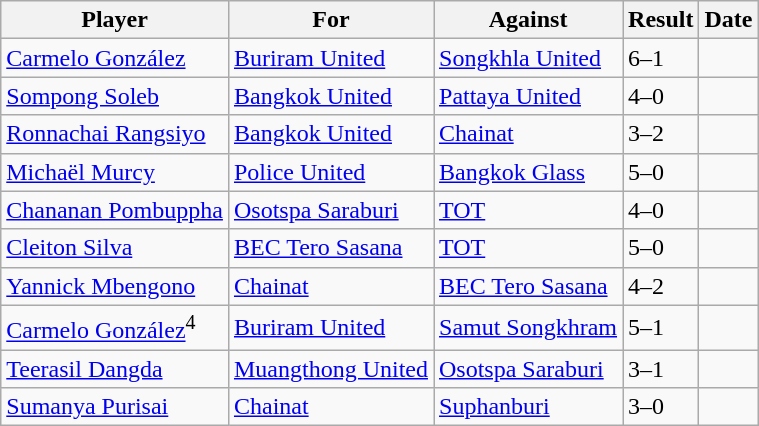<table class="wikitable sortable">
<tr>
<th>Player</th>
<th>For</th>
<th>Against</th>
<th align=center>Result</th>
<th>Date</th>
</tr>
<tr>
<td> <a href='#'>Carmelo González</a></td>
<td><a href='#'>Buriram United</a></td>
<td><a href='#'>Songkhla United</a></td>
<td>6–1</td>
<td></td>
</tr>
<tr>
<td> <a href='#'>Sompong Soleb</a></td>
<td><a href='#'>Bangkok United</a></td>
<td><a href='#'>Pattaya United</a></td>
<td>4–0</td>
<td></td>
</tr>
<tr>
<td> <a href='#'>Ronnachai Rangsiyo</a></td>
<td><a href='#'>Bangkok United</a></td>
<td><a href='#'>Chainat</a></td>
<td>3–2</td>
<td></td>
</tr>
<tr>
<td> <a href='#'>Michaël Murcy</a></td>
<td><a href='#'>Police United</a></td>
<td><a href='#'>Bangkok Glass</a></td>
<td>5–0</td>
<td></td>
</tr>
<tr>
<td> <a href='#'>Chananan Pombuppha</a></td>
<td><a href='#'>Osotspa Saraburi</a></td>
<td><a href='#'>TOT</a></td>
<td>4–0</td>
<td></td>
</tr>
<tr>
<td> <a href='#'>Cleiton Silva</a></td>
<td><a href='#'>BEC Tero Sasana</a></td>
<td><a href='#'>TOT</a></td>
<td>5–0</td>
<td></td>
</tr>
<tr>
<td> <a href='#'>Yannick Mbengono</a></td>
<td><a href='#'>Chainat</a></td>
<td><a href='#'>BEC Tero Sasana</a></td>
<td>4–2</td>
<td></td>
</tr>
<tr>
<td> <a href='#'>Carmelo González</a><sup>4</sup></td>
<td><a href='#'>Buriram United</a></td>
<td><a href='#'>Samut Songkhram</a></td>
<td>5–1</td>
<td></td>
</tr>
<tr>
<td> <a href='#'>Teerasil Dangda</a></td>
<td><a href='#'>Muangthong United</a></td>
<td><a href='#'>Osotspa Saraburi</a></td>
<td>3–1</td>
<td></td>
</tr>
<tr>
<td> <a href='#'>Sumanya Purisai</a></td>
<td><a href='#'>Chainat</a></td>
<td><a href='#'>Suphanburi</a></td>
<td>3–0</td>
<td></td>
</tr>
</table>
